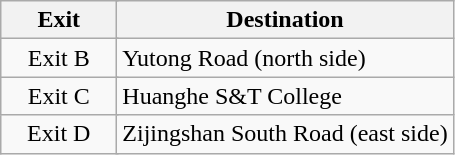<table class="wikitable">
<tr>
<th style="width:70px" colspan="2">Exit</th>
<th>Destination</th>
</tr>
<tr>
<td align="center" colspan="2">Exit B</td>
<td>Yutong Road (north side)</td>
</tr>
<tr>
<td align="center" colspan="2">Exit C</td>
<td>Huanghe S&T College</td>
</tr>
<tr>
<td align="center" colspan="2">Exit D</td>
<td>Zijingshan South Road (east side)</td>
</tr>
</table>
